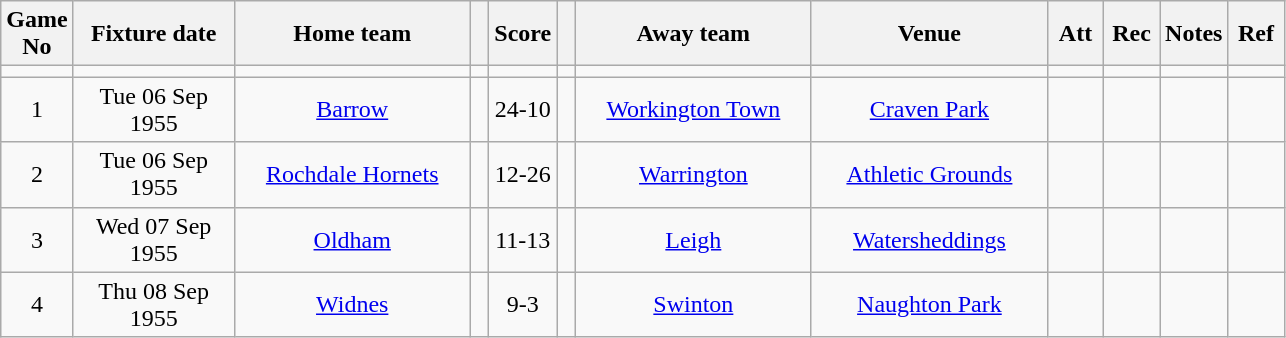<table class="wikitable" style="text-align:center;">
<tr>
<th width=20 abbr="No">Game No</th>
<th width=100 abbr="Date">Fixture date</th>
<th width=150 abbr="Home team">Home team</th>
<th width=5 abbr="space"></th>
<th width=20 abbr="Score">Score</th>
<th width=5 abbr="space"></th>
<th width=150 abbr="Away team">Away team</th>
<th width=150 abbr="Venue">Venue</th>
<th width=30 abbr="Att">Att</th>
<th width=30 abbr="Rec">Rec</th>
<th width=20 abbr="Notes">Notes</th>
<th width=30 abbr="Ref">Ref</th>
</tr>
<tr>
<td></td>
<td></td>
<td></td>
<td></td>
<td></td>
<td></td>
<td></td>
<td></td>
<td></td>
<td></td>
<td></td>
</tr>
<tr>
<td>1</td>
<td>Tue 06 Sep 1955</td>
<td><a href='#'>Barrow</a></td>
<td></td>
<td>24-10</td>
<td></td>
<td><a href='#'>Workington Town</a></td>
<td><a href='#'>Craven Park</a></td>
<td></td>
<td></td>
<td></td>
<td></td>
</tr>
<tr>
<td>2</td>
<td>Tue 06 Sep 1955</td>
<td><a href='#'>Rochdale Hornets</a></td>
<td></td>
<td>12-26</td>
<td></td>
<td><a href='#'>Warrington</a></td>
<td><a href='#'>Athletic Grounds</a></td>
<td></td>
<td></td>
<td></td>
<td></td>
</tr>
<tr>
<td>3</td>
<td>Wed 07 Sep 1955</td>
<td><a href='#'>Oldham</a></td>
<td></td>
<td>11-13</td>
<td></td>
<td><a href='#'>Leigh</a></td>
<td><a href='#'>Watersheddings</a></td>
<td></td>
<td></td>
<td></td>
<td></td>
</tr>
<tr>
<td>4</td>
<td>Thu 08 Sep 1955</td>
<td><a href='#'>Widnes</a></td>
<td></td>
<td>9-3</td>
<td></td>
<td><a href='#'>Swinton</a></td>
<td><a href='#'>Naughton Park</a></td>
<td></td>
<td></td>
<td></td>
<td></td>
</tr>
</table>
